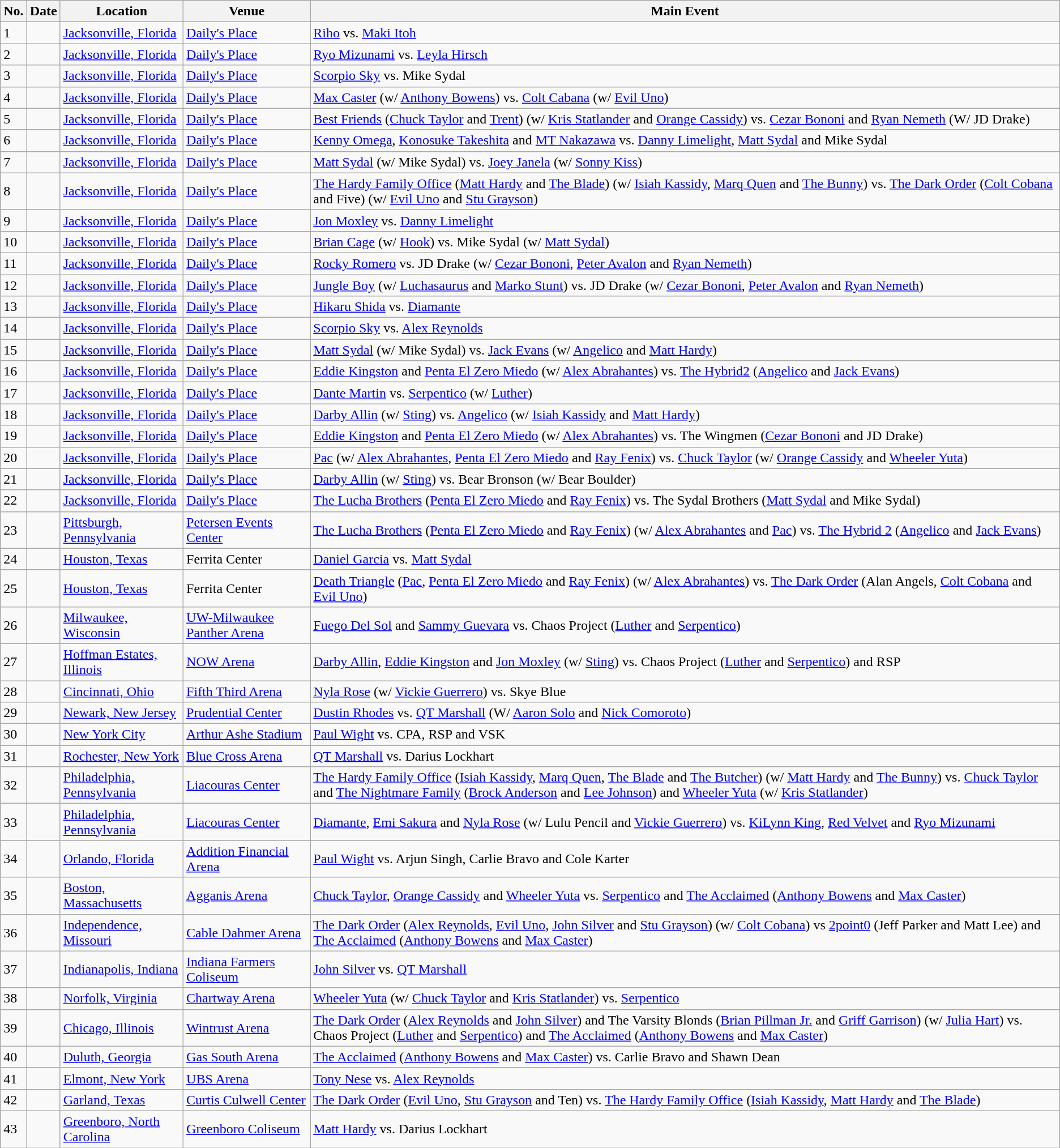<table class="wikitable sortable">
<tr>
<th>No.</th>
<th>Date</th>
<th>Location</th>
<th>Venue</th>
<th>Main Event</th>
</tr>
<tr>
<td>1</td>
<td></td>
<td><a href='#'>Jacksonville, Florida</a></td>
<td><a href='#'>Daily's Place</a></td>
<td><a href='#'>Riho</a> vs. <a href='#'>Maki Itoh</a></td>
</tr>
<tr>
<td>2</td>
<td></td>
<td><a href='#'>Jacksonville, Florida</a></td>
<td><a href='#'>Daily's Place</a></td>
<td><a href='#'>Ryo Mizunami</a> vs. <a href='#'>Leyla Hirsch</a></td>
</tr>
<tr>
<td>3</td>
<td></td>
<td><a href='#'>Jacksonville, Florida</a></td>
<td><a href='#'>Daily's Place</a></td>
<td><a href='#'>Scorpio Sky</a> vs. Mike Sydal</td>
</tr>
<tr>
<td>4</td>
<td></td>
<td><a href='#'>Jacksonville, Florida</a></td>
<td><a href='#'>Daily's Place</a></td>
<td><a href='#'>Max Caster</a> (w/ <a href='#'>Anthony Bowens</a>) vs. <a href='#'>Colt Cabana</a> (w/ <a href='#'>Evil Uno</a>)</td>
</tr>
<tr>
<td>5</td>
<td></td>
<td><a href='#'>Jacksonville, Florida</a></td>
<td><a href='#'>Daily's Place</a></td>
<td><a href='#'>Best Friends</a> (<a href='#'>Chuck Taylor</a> and <a href='#'>Trent</a>) (w/ <a href='#'>Kris Statlander</a> and <a href='#'>Orange Cassidy</a>) vs. <a href='#'>Cezar Bononi</a> and <a href='#'>Ryan Nemeth</a> (W/ JD Drake)</td>
</tr>
<tr>
<td>6</td>
<td></td>
<td><a href='#'>Jacksonville, Florida</a></td>
<td><a href='#'>Daily's Place</a></td>
<td><a href='#'>Kenny Omega</a>, <a href='#'>Konosuke Takeshita</a> and <a href='#'>MT Nakazawa</a> vs. <a href='#'>Danny Limelight</a>, <a href='#'>Matt Sydal</a> and Mike Sydal</td>
</tr>
<tr>
<td>7</td>
<td></td>
<td><a href='#'>Jacksonville, Florida</a></td>
<td><a href='#'>Daily's Place</a></td>
<td><a href='#'>Matt Sydal</a> (w/ Mike Sydal) vs. <a href='#'>Joey Janela</a> (w/ <a href='#'>Sonny Kiss</a>)</td>
</tr>
<tr>
<td>8</td>
<td></td>
<td><a href='#'>Jacksonville, Florida</a></td>
<td><a href='#'>Daily's Place</a></td>
<td><a href='#'>The Hardy Family Office</a> (<a href='#'>Matt Hardy</a> and <a href='#'>The Blade</a>) (w/ <a href='#'>Isiah Kassidy</a>, <a href='#'>Marq Quen</a> and <a href='#'>The Bunny</a>) vs. <a href='#'>The Dark Order</a> (<a href='#'>Colt Cobana</a> and Five) (w/ <a href='#'>Evil Uno</a> and <a href='#'>Stu Grayson</a>)</td>
</tr>
<tr>
<td>9</td>
<td></td>
<td><a href='#'>Jacksonville, Florida</a></td>
<td><a href='#'>Daily's Place</a></td>
<td><a href='#'>Jon Moxley</a> vs. <a href='#'>Danny Limelight</a></td>
</tr>
<tr>
<td>10</td>
<td></td>
<td><a href='#'>Jacksonville, Florida</a></td>
<td><a href='#'>Daily's Place</a></td>
<td><a href='#'>Brian Cage</a> (w/ <a href='#'>Hook</a>) vs. Mike Sydal (w/ <a href='#'>Matt Sydal</a>)</td>
</tr>
<tr>
<td>11</td>
<td></td>
<td><a href='#'>Jacksonville, Florida</a></td>
<td><a href='#'>Daily's Place</a></td>
<td><a href='#'>Rocky Romero</a> vs. JD Drake (w/ <a href='#'>Cezar Bononi</a>, <a href='#'>Peter Avalon</a> and <a href='#'>Ryan Nemeth</a>)</td>
</tr>
<tr>
<td>12</td>
<td></td>
<td><a href='#'>Jacksonville, Florida</a></td>
<td><a href='#'>Daily's Place</a></td>
<td><a href='#'>Jungle Boy</a> (w/ <a href='#'>Luchasaurus</a> and <a href='#'>Marko Stunt</a>) vs. JD Drake (w/ <a href='#'>Cezar Bononi</a>, <a href='#'>Peter Avalon</a> and <a href='#'>Ryan Nemeth</a>)</td>
</tr>
<tr>
<td>13</td>
<td></td>
<td><a href='#'>Jacksonville, Florida</a></td>
<td><a href='#'>Daily's Place</a></td>
<td><a href='#'>Hikaru Shida</a> vs. <a href='#'>Diamante</a></td>
</tr>
<tr>
<td>14</td>
<td></td>
<td><a href='#'>Jacksonville, Florida</a></td>
<td><a href='#'>Daily's Place</a></td>
<td><a href='#'>Scorpio Sky</a> vs. <a href='#'>Alex Reynolds</a></td>
</tr>
<tr>
<td>15</td>
<td></td>
<td><a href='#'>Jacksonville, Florida</a></td>
<td><a href='#'>Daily's Place</a></td>
<td><a href='#'>Matt Sydal</a> (w/ Mike Sydal) vs. <a href='#'>Jack Evans</a> (w/ <a href='#'>Angelico</a> and <a href='#'>Matt Hardy</a>)</td>
</tr>
<tr>
<td>16</td>
<td></td>
<td><a href='#'>Jacksonville, Florida</a></td>
<td><a href='#'>Daily's Place</a></td>
<td><a href='#'>Eddie Kingston</a> and <a href='#'>Penta El Zero Miedo</a> (w/ <a href='#'>Alex Abrahantes</a>) vs. <a href='#'>The Hybrid2</a> (<a href='#'>Angelico</a> and <a href='#'>Jack Evans</a>)</td>
</tr>
<tr>
<td>17</td>
<td></td>
<td><a href='#'>Jacksonville, Florida</a></td>
<td><a href='#'>Daily's Place</a></td>
<td><a href='#'>Dante Martin</a> vs. <a href='#'>Serpentico</a> (w/ <a href='#'>Luther</a>)</td>
</tr>
<tr>
<td>18</td>
<td></td>
<td><a href='#'>Jacksonville, Florida</a></td>
<td><a href='#'>Daily's Place</a></td>
<td><a href='#'>Darby Allin</a> (w/ <a href='#'>Sting</a>) vs. <a href='#'>Angelico</a> (w/ <a href='#'>Isiah Kassidy</a> and <a href='#'>Matt Hardy</a>)</td>
</tr>
<tr>
<td>19</td>
<td></td>
<td><a href='#'>Jacksonville, Florida</a></td>
<td><a href='#'>Daily's Place</a></td>
<td><a href='#'>Eddie Kingston</a> and <a href='#'>Penta El Zero Miedo</a> (w/ <a href='#'>Alex Abrahantes</a>) vs. The Wingmen (<a href='#'>Cezar Bononi</a> and JD Drake)</td>
</tr>
<tr>
<td>20</td>
<td></td>
<td><a href='#'>Jacksonville, Florida</a></td>
<td><a href='#'>Daily's Place</a></td>
<td><a href='#'>Pac</a> (w/ <a href='#'>Alex Abrahantes</a>, <a href='#'>Penta El Zero Miedo</a> and <a href='#'>Ray Fenix</a>) vs. <a href='#'>Chuck Taylor</a> (w/ <a href='#'>Orange Cassidy</a> and <a href='#'>Wheeler Yuta</a>)</td>
</tr>
<tr>
<td>21</td>
<td></td>
<td><a href='#'>Jacksonville, Florida</a></td>
<td><a href='#'>Daily's Place</a></td>
<td><a href='#'>Darby Allin</a> (w/ <a href='#'>Sting</a>) vs. Bear Bronson (w/ Bear Boulder)</td>
</tr>
<tr>
<td>22</td>
<td></td>
<td><a href='#'>Jacksonville, Florida</a></td>
<td><a href='#'>Daily's Place</a></td>
<td><a href='#'>The Lucha Brothers</a> (<a href='#'>Penta El Zero Miedo</a> and <a href='#'>Ray Fenix</a>) vs. The Sydal Brothers (<a href='#'>Matt Sydal</a> and Mike Sydal)</td>
</tr>
<tr>
<td>23</td>
<td></td>
<td><a href='#'>Pittsburgh, Pennsylvania</a></td>
<td><a href='#'>Petersen Events Center</a></td>
<td><a href='#'>The Lucha Brothers</a> (<a href='#'>Penta El Zero Miedo</a> and <a href='#'>Ray Fenix</a>) (w/ <a href='#'>Alex Abrahantes</a> and <a href='#'>Pac</a>) vs. <a href='#'>The Hybrid 2</a> (<a href='#'>Angelico</a> and <a href='#'>Jack Evans</a>)</td>
</tr>
<tr>
<td>24</td>
<td></td>
<td><a href='#'>Houston, Texas</a></td>
<td>Ferrita Center</td>
<td><a href='#'>Daniel Garcia</a> vs. <a href='#'>Matt Sydal</a></td>
</tr>
<tr>
<td>25</td>
<td></td>
<td><a href='#'>Houston, Texas</a></td>
<td>Ferrita Center</td>
<td><a href='#'>Death Triangle</a> (<a href='#'>Pac</a>, <a href='#'>Penta El Zero Miedo</a> and <a href='#'>Ray Fenix</a>) (w/ <a href='#'>Alex Abrahantes</a>) vs. <a href='#'>The Dark Order</a> (Alan Angels, <a href='#'>Colt Cobana</a> and <a href='#'>Evil Uno</a>)</td>
</tr>
<tr>
<td>26</td>
<td></td>
<td><a href='#'>Milwaukee, Wisconsin</a></td>
<td><a href='#'>UW-Milwaukee Panther Arena</a></td>
<td><a href='#'>Fuego Del Sol</a> and <a href='#'>Sammy Guevara</a> vs. Chaos Project (<a href='#'>Luther</a> and <a href='#'>Serpentico</a>)</td>
</tr>
<tr>
<td>27</td>
<td></td>
<td><a href='#'>Hoffman Estates, Illinois</a></td>
<td><a href='#'>NOW Arena</a></td>
<td><a href='#'>Darby Allin</a>, <a href='#'>Eddie Kingston</a> and <a href='#'>Jon Moxley</a> (w/ <a href='#'>Sting</a>) vs. Chaos Project (<a href='#'>Luther</a> and <a href='#'>Serpentico</a>) and RSP</td>
</tr>
<tr>
<td>28</td>
<td></td>
<td><a href='#'>Cincinnati, Ohio</a></td>
<td><a href='#'>Fifth Third Arena</a></td>
<td><a href='#'>Nyla Rose</a> (w/ <a href='#'>Vickie Guerrero</a>) vs. Skye Blue</td>
</tr>
<tr>
<td>29</td>
<td></td>
<td><a href='#'>Newark, New Jersey</a></td>
<td><a href='#'>Prudential Center</a></td>
<td><a href='#'>Dustin Rhodes</a> vs. <a href='#'>QT Marshall</a> (W/ <a href='#'>Aaron Solo</a> and <a href='#'>Nick Comoroto</a>)</td>
</tr>
<tr>
<td>30</td>
<td></td>
<td><a href='#'>New York City</a></td>
<td><a href='#'>Arthur Ashe Stadium</a></td>
<td><a href='#'>Paul Wight</a> vs. CPA, RSP and VSK</td>
</tr>
<tr>
<td>31</td>
<td></td>
<td><a href='#'>Rochester, New York</a></td>
<td><a href='#'>Blue Cross Arena</a></td>
<td><a href='#'>QT Marshall</a> vs. Darius Lockhart</td>
</tr>
<tr>
<td>32</td>
<td></td>
<td><a href='#'>Philadelphia, Pennsylvania</a></td>
<td><a href='#'>Liacouras Center</a></td>
<td><a href='#'>The Hardy Family Office</a> (<a href='#'>Isiah Kassidy</a>, <a href='#'>Marq Quen</a>, <a href='#'>The Blade</a> and <a href='#'>The Butcher</a>) (w/ <a href='#'>Matt Hardy</a> and <a href='#'>The Bunny</a>) vs. <a href='#'>Chuck Taylor</a> and <a href='#'>The Nightmare Family</a> (<a href='#'>Brock Anderson</a> and <a href='#'>Lee Johnson</a>) and <a href='#'>Wheeler Yuta</a> (w/ <a href='#'>Kris Statlander</a>)</td>
</tr>
<tr>
<td>33</td>
<td></td>
<td><a href='#'>Philadelphia, Pennsylvania</a></td>
<td><a href='#'>Liacouras Center</a></td>
<td><a href='#'>Diamante</a>, <a href='#'>Emi Sakura</a> and <a href='#'>Nyla Rose</a> (w/ Lulu Pencil and <a href='#'>Vickie Guerrero</a>) vs. <a href='#'>KiLynn King</a>, <a href='#'>Red Velvet</a> and <a href='#'>Ryo Mizunami</a></td>
</tr>
<tr>
<td>34</td>
<td></td>
<td><a href='#'>Orlando, Florida</a></td>
<td><a href='#'>Addition Financial Arena</a></td>
<td><a href='#'>Paul Wight</a> vs. Arjun Singh, Carlie Bravo and Cole Karter</td>
</tr>
<tr>
<td>35</td>
<td></td>
<td><a href='#'>Boston, Massachusetts</a></td>
<td><a href='#'>Agganis Arena</a></td>
<td><a href='#'>Chuck Taylor</a>, <a href='#'>Orange Cassidy</a> and <a href='#'>Wheeler Yuta</a> vs. <a href='#'>Serpentico</a> and <a href='#'>The Acclaimed</a> (<a href='#'>Anthony Bowens</a> and <a href='#'>Max Caster</a>)</td>
</tr>
<tr>
<td>36</td>
<td></td>
<td><a href='#'>Independence, Missouri</a></td>
<td><a href='#'>Cable Dahmer Arena</a></td>
<td><a href='#'>The Dark Order</a> (<a href='#'>Alex Reynolds</a>, <a href='#'>Evil Uno</a>, <a href='#'>John Silver</a> and <a href='#'>Stu Grayson</a>) (w/ <a href='#'>Colt Cobana</a>) vs <a href='#'>2point0</a> (Jeff Parker and Matt Lee) and <a href='#'>The Acclaimed</a> (<a href='#'>Anthony Bowens</a> and <a href='#'>Max Caster</a>)</td>
</tr>
<tr>
<td>37</td>
<td></td>
<td><a href='#'>Indianapolis, Indiana</a></td>
<td><a href='#'>Indiana Farmers Coliseum</a></td>
<td><a href='#'>John Silver</a> vs. <a href='#'>QT Marshall</a></td>
</tr>
<tr>
<td>38</td>
<td></td>
<td><a href='#'>Norfolk, Virginia</a></td>
<td><a href='#'>Chartway Arena</a></td>
<td><a href='#'>Wheeler Yuta</a> (w/ <a href='#'>Chuck Taylor</a> and <a href='#'>Kris Statlander</a>) vs. <a href='#'>Serpentico</a></td>
</tr>
<tr>
<td>39</td>
<td></td>
<td><a href='#'>Chicago, Illinois</a></td>
<td><a href='#'>Wintrust Arena</a></td>
<td><a href='#'>The Dark Order</a> (<a href='#'>Alex Reynolds</a> and <a href='#'>John Silver</a>) and The Varsity Blonds (<a href='#'>Brian Pillman Jr.</a> and <a href='#'>Griff Garrison</a>) (w/ <a href='#'>Julia Hart</a>) vs. Chaos Project (<a href='#'>Luther</a> and <a href='#'>Serpentico</a>) and <a href='#'>The Acclaimed</a> (<a href='#'>Anthony Bowens</a> and <a href='#'>Max Caster</a>)</td>
</tr>
<tr>
<td>40</td>
<td></td>
<td><a href='#'>Duluth, Georgia</a></td>
<td><a href='#'>Gas South Arena</a></td>
<td><a href='#'>The Acclaimed</a> (<a href='#'>Anthony Bowens</a> and <a href='#'>Max Caster</a>) vs. Carlie Bravo and Shawn Dean</td>
</tr>
<tr>
<td>41</td>
<td></td>
<td><a href='#'>Elmont, New York</a></td>
<td><a href='#'>UBS Arena</a></td>
<td><a href='#'>Tony Nese</a> vs. <a href='#'>Alex Reynolds</a></td>
</tr>
<tr>
<td>42</td>
<td></td>
<td><a href='#'>Garland, Texas</a></td>
<td><a href='#'>Curtis Culwell Center</a></td>
<td><a href='#'>The Dark Order</a> (<a href='#'>Evil Uno</a>, <a href='#'>Stu Grayson</a> and Ten) vs. <a href='#'>The Hardy Family Office</a> (<a href='#'>Isiah Kassidy</a>, <a href='#'>Matt Hardy</a> and <a href='#'>The Blade</a>)</td>
</tr>
<tr>
<td>43</td>
<td></td>
<td><a href='#'>Greenboro, North Carolina</a></td>
<td><a href='#'>Greenboro Coliseum</a></td>
<td><a href='#'>Matt Hardy</a> vs. Darius Lockhart</td>
</tr>
</table>
